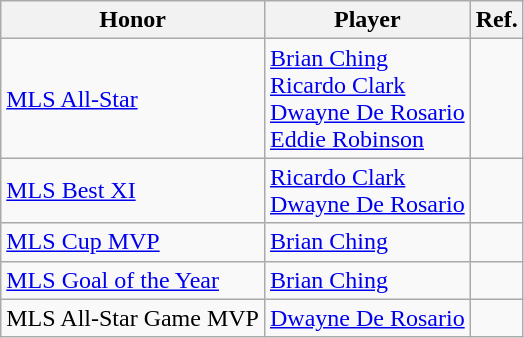<table class="wikitable">
<tr>
<th>Honor</th>
<th>Player</th>
<th>Ref.</th>
</tr>
<tr>
<td><a href='#'>MLS All-Star</a></td>
<td> <a href='#'>Brian Ching</a><br> <a href='#'>Ricardo Clark</a><br> <a href='#'>Dwayne De Rosario</a><br> <a href='#'>Eddie Robinson</a></td>
<td></td>
</tr>
<tr>
<td><a href='#'>MLS Best XI</a></td>
<td> <a href='#'>Ricardo Clark</a><br> <a href='#'>Dwayne De Rosario</a></td>
<td></td>
</tr>
<tr>
<td><a href='#'>MLS Cup MVP</a></td>
<td> <a href='#'>Brian Ching</a></td>
<td></td>
</tr>
<tr>
<td><a href='#'>MLS Goal of the Year</a></td>
<td> <a href='#'>Brian Ching</a></td>
<td></td>
</tr>
<tr>
<td>MLS All-Star Game MVP</td>
<td> <a href='#'>Dwayne De Rosario</a></td>
<td></td>
</tr>
</table>
